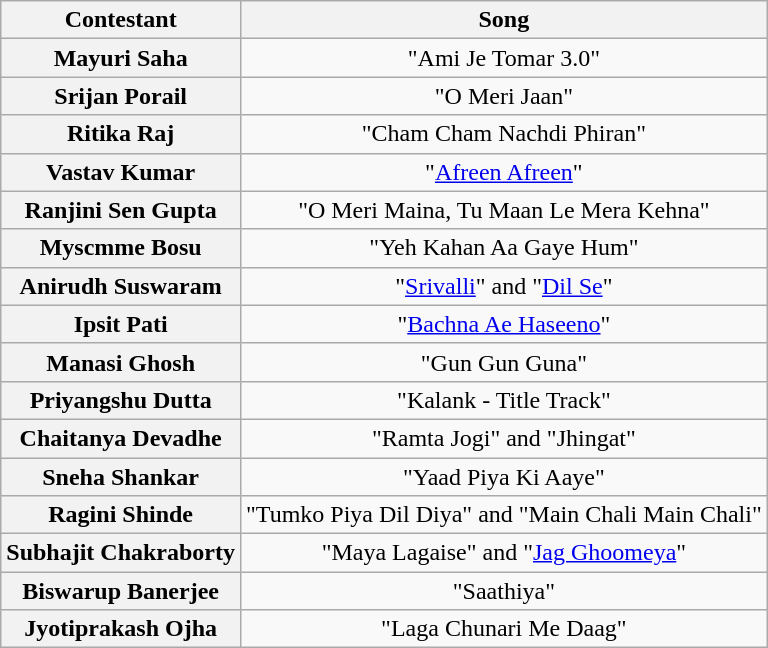<table class="wikitable unsortable" style="text-align:center;">
<tr>
<th scope="col">Contestant</th>
<th scope="col">Song</th>
</tr>
<tr>
<th>Mayuri Saha</th>
<td>"Ami Je Tomar 3.0"</td>
</tr>
<tr>
<th>Srijan Porail</th>
<td>"O Meri Jaan"</td>
</tr>
<tr>
<th>Ritika Raj</th>
<td>"Cham Cham Nachdi Phiran"</td>
</tr>
<tr>
<th>Vastav Kumar</th>
<td>"<a href='#'>Afreen Afreen</a>"</td>
</tr>
<tr>
<th>Ranjini Sen Gupta</th>
<td>"O Meri Maina, Tu Maan Le Mera Kehna"</td>
</tr>
<tr>
<th>Myscmme Bosu</th>
<td>"Yeh Kahan Aa Gaye Hum"</td>
</tr>
<tr>
<th>Anirudh Suswaram</th>
<td>"<a href='#'>Srivalli</a>" and "<a href='#'>Dil Se</a>"</td>
</tr>
<tr>
<th>Ipsit Pati</th>
<td>"<a href='#'>Bachna Ae Haseeno</a>"</td>
</tr>
<tr>
<th>Manasi Ghosh</th>
<td>"Gun Gun Guna"</td>
</tr>
<tr>
<th>Priyangshu Dutta</th>
<td>"Kalank - Title Track"</td>
</tr>
<tr>
<th>Chaitanya Devadhe</th>
<td>"Ramta Jogi" and "Jhingat"</td>
</tr>
<tr>
<th>Sneha Shankar</th>
<td>"Yaad Piya Ki Aaye"</td>
</tr>
<tr>
<th>Ragini Shinde</th>
<td>"Tumko Piya Dil Diya" and "Main Chali Main Chali"</td>
</tr>
<tr>
<th>Subhajit Chakraborty</th>
<td>"Maya Lagaise" and "<a href='#'>Jag Ghoomeya</a>"</td>
</tr>
<tr>
<th>Biswarup Banerjee</th>
<td>"Saathiya"</td>
</tr>
<tr>
<th>Jyotiprakash Ojha</th>
<td>"Laga Chunari Me Daag"</td>
</tr>
</table>
